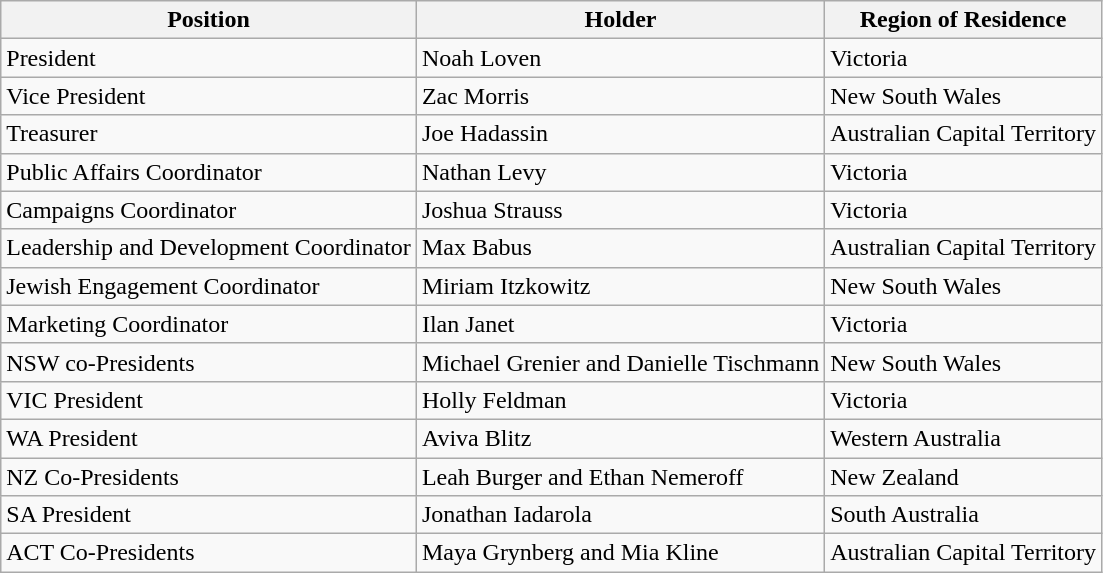<table class="wikitable">
<tr>
<th>Position</th>
<th>Holder</th>
<th>Region of Residence</th>
</tr>
<tr>
<td>President</td>
<td>Noah Loven</td>
<td>Victoria</td>
</tr>
<tr>
<td>Vice President</td>
<td>Zac Morris</td>
<td>New South Wales</td>
</tr>
<tr>
<td>Treasurer</td>
<td>Joe Hadassin</td>
<td>Australian Capital Territory</td>
</tr>
<tr>
<td>Public Affairs Coordinator</td>
<td>Nathan Levy</td>
<td>Victoria</td>
</tr>
<tr>
<td>Campaigns Coordinator</td>
<td>Joshua Strauss</td>
<td>Victoria</td>
</tr>
<tr>
<td>Leadership and Development Coordinator</td>
<td>Max Babus</td>
<td>Australian Capital Territory</td>
</tr>
<tr>
<td>Jewish Engagement Coordinator</td>
<td>Miriam Itzkowitz</td>
<td>New South Wales</td>
</tr>
<tr>
<td>Marketing Coordinator</td>
<td>Ilan Janet</td>
<td>Victoria</td>
</tr>
<tr>
<td>NSW co-Presidents</td>
<td>Michael Grenier and Danielle Tischmann</td>
<td>New South Wales</td>
</tr>
<tr>
<td>VIC President</td>
<td>Holly Feldman</td>
<td>Victoria</td>
</tr>
<tr>
<td>WA President</td>
<td>Aviva Blitz</td>
<td>Western Australia</td>
</tr>
<tr>
<td>NZ Co-Presidents</td>
<td>Leah Burger and Ethan Nemeroff</td>
<td>New Zealand</td>
</tr>
<tr>
<td>SA President</td>
<td>Jonathan Iadarola</td>
<td>South Australia</td>
</tr>
<tr>
<td>ACT Co-Presidents</td>
<td>Maya Grynberg and Mia Kline</td>
<td>Australian Capital Territory</td>
</tr>
</table>
